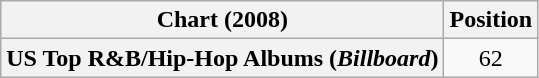<table class="wikitable plainrowheaders" style="text-align:center">
<tr>
<th scope="col">Chart (2008)</th>
<th scope="col">Position</th>
</tr>
<tr>
<th scope="row">US Top R&B/Hip-Hop Albums (<em>Billboard</em>)</th>
<td>62</td>
</tr>
</table>
